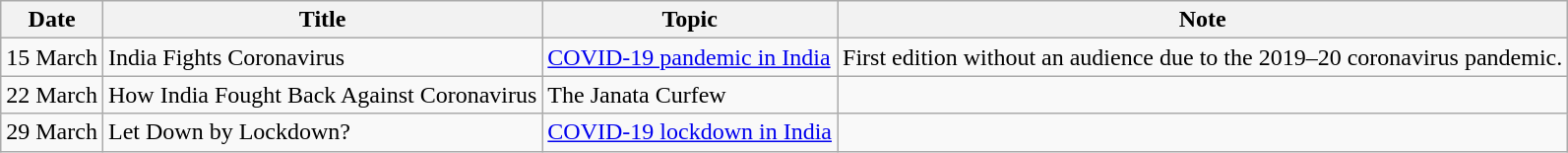<table class="wikitable">
<tr>
<th scope="col">Date</th>
<th scope="col">Title</th>
<th scope="col">Topic</th>
<th scope="col">Note</th>
</tr>
<tr>
<td>15 March</td>
<td>India Fights Coronavirus</td>
<td><a href='#'>COVID-19 pandemic in India</a></td>
<td>First edition without an audience due to the 2019–20 coronavirus pandemic.</td>
</tr>
<tr>
<td>22 March</td>
<td>How India Fought Back Against Coronavirus</td>
<td>The Janata Curfew</td>
<td></td>
</tr>
<tr>
<td>29 March</td>
<td>Let Down by Lockdown?</td>
<td><a href='#'>COVID-19 lockdown in India</a></td>
<td></td>
</tr>
</table>
